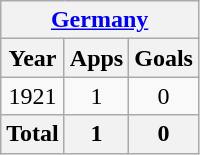<table class="wikitable" style="text-align:center">
<tr>
<th colspan=3><a href='#'>Germany</a></th>
</tr>
<tr>
<th>Year</th>
<th>Apps</th>
<th>Goals</th>
</tr>
<tr>
<td>1921</td>
<td>1</td>
<td>0</td>
</tr>
<tr>
<th>Total</th>
<th>1</th>
<th>0</th>
</tr>
</table>
